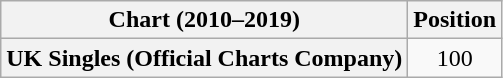<table class="wikitable plainrowheaders" style="text-align:center">
<tr>
<th scope="col">Chart (2010–2019)</th>
<th scope="col">Position</th>
</tr>
<tr>
<th scope="row">UK Singles (Official Charts Company)</th>
<td>100</td>
</tr>
</table>
